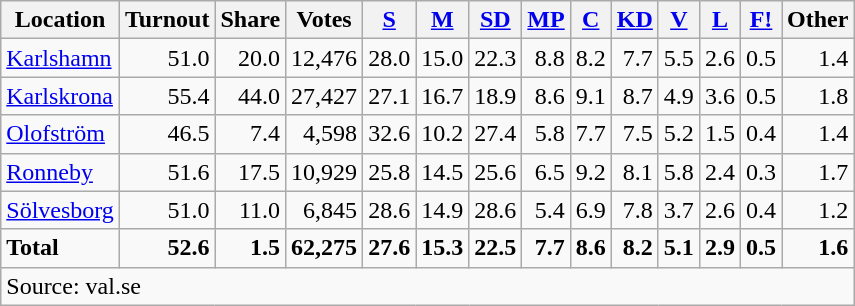<table class="wikitable sortable" style=text-align:right>
<tr>
<th>Location</th>
<th>Turnout</th>
<th>Share</th>
<th>Votes</th>
<th><a href='#'>S</a></th>
<th><a href='#'>M</a></th>
<th><a href='#'>SD</a></th>
<th><a href='#'>MP</a></th>
<th><a href='#'>C</a></th>
<th><a href='#'>KD</a></th>
<th><a href='#'>V</a></th>
<th><a href='#'>L</a></th>
<th><a href='#'>F!</a></th>
<th>Other</th>
</tr>
<tr>
<td align=left><a href='#'>Karlshamn</a></td>
<td>51.0</td>
<td>20.0</td>
<td>12,476</td>
<td>28.0</td>
<td>15.0</td>
<td>22.3</td>
<td>8.8</td>
<td>8.2</td>
<td>7.7</td>
<td>5.5</td>
<td>2.6</td>
<td>0.5</td>
<td>1.4</td>
</tr>
<tr>
<td align=left><a href='#'>Karlskrona</a></td>
<td>55.4</td>
<td>44.0</td>
<td>27,427</td>
<td>27.1</td>
<td>16.7</td>
<td>18.9</td>
<td>8.6</td>
<td>9.1</td>
<td>8.7</td>
<td>4.9</td>
<td>3.6</td>
<td>0.5</td>
<td>1.8</td>
</tr>
<tr>
<td align=left><a href='#'>Olofström</a></td>
<td>46.5</td>
<td>7.4</td>
<td>4,598</td>
<td>32.6</td>
<td>10.2</td>
<td>27.4</td>
<td>5.8</td>
<td>7.7</td>
<td>7.5</td>
<td>5.2</td>
<td>1.5</td>
<td>0.4</td>
<td>1.4</td>
</tr>
<tr>
<td align=left><a href='#'>Ronneby</a></td>
<td>51.6</td>
<td>17.5</td>
<td>10,929</td>
<td>25.8</td>
<td>14.5</td>
<td>25.6</td>
<td>6.5</td>
<td>9.2</td>
<td>8.1</td>
<td>5.8</td>
<td>2.4</td>
<td>0.3</td>
<td>1.7</td>
</tr>
<tr>
<td align=left><a href='#'>Sölvesborg</a></td>
<td>51.0</td>
<td>11.0</td>
<td>6,845</td>
<td>28.6</td>
<td>14.9</td>
<td>28.6</td>
<td>5.4</td>
<td>6.9</td>
<td>7.8</td>
<td>3.7</td>
<td>2.6</td>
<td>0.4</td>
<td>1.2</td>
</tr>
<tr>
<td align=left><strong>Total</strong></td>
<td><strong>52.6</strong></td>
<td><strong>1.5</strong></td>
<td><strong>62,275</strong></td>
<td><strong>27.6</strong></td>
<td><strong>15.3</strong></td>
<td><strong>22.5</strong></td>
<td><strong>7.7</strong></td>
<td><strong>8.6</strong></td>
<td><strong>8.2</strong></td>
<td><strong>5.1</strong></td>
<td><strong>2.9</strong></td>
<td><strong>0.5</strong></td>
<td><strong>1.6</strong></td>
</tr>
<tr>
<td align=left colspan=14>Source: val.se </td>
</tr>
</table>
